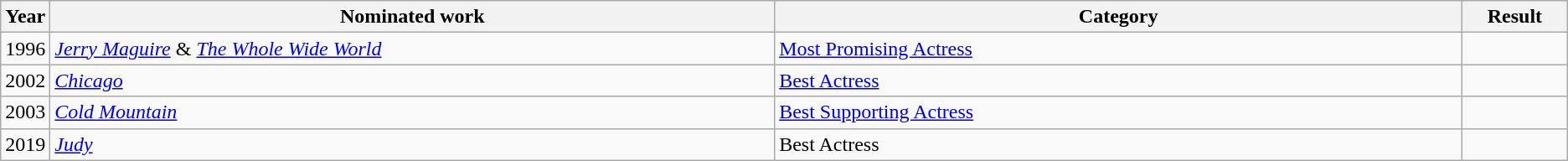<table class="wikitable sortable">
<tr>
<th scope="col" style="width:1em;">Year</th>
<th scope="col" style="width:39em;">Nominated work</th>
<th scope="col" style="width:37em;">Category</th>
<th scope="col" style="width:5em;">Result</th>
</tr>
<tr>
<td>1996</td>
<td><em><a href='#'>Jerry Maguire</a></em> & <em><a href='#'>The Whole Wide World</a></em></td>
<td><a href='#'>Most Promising Actress</a></td>
<td></td>
</tr>
<tr>
<td>2002</td>
<td><em><a href='#'>Chicago</a></em></td>
<td><a href='#'>Best Actress</a></td>
<td></td>
</tr>
<tr>
<td>2003</td>
<td><em><a href='#'>Cold Mountain</a></em></td>
<td><a href='#'>Best Supporting Actress</a></td>
<td></td>
</tr>
<tr>
<td>2019</td>
<td><em><a href='#'>Judy</a></em></td>
<td>Best Actress</td>
<td></td>
</tr>
</table>
